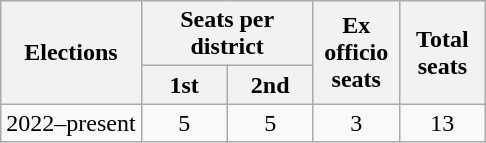<table class="wikitable" style="text-align:center;">
<tr>
<th rowspan="2">Elections</th>
<th colspan="2">Seats per district</th>
<th rowspan="2" width="50px">Ex officio seats</th>
<th rowspan="2" width="50px">Total seats</th>
</tr>
<tr>
<th width="50px">1st</th>
<th width="50px">2nd</th>
</tr>
<tr>
<td>2022–present</td>
<td>5</td>
<td>5</td>
<td>3</td>
<td>13</td>
</tr>
</table>
